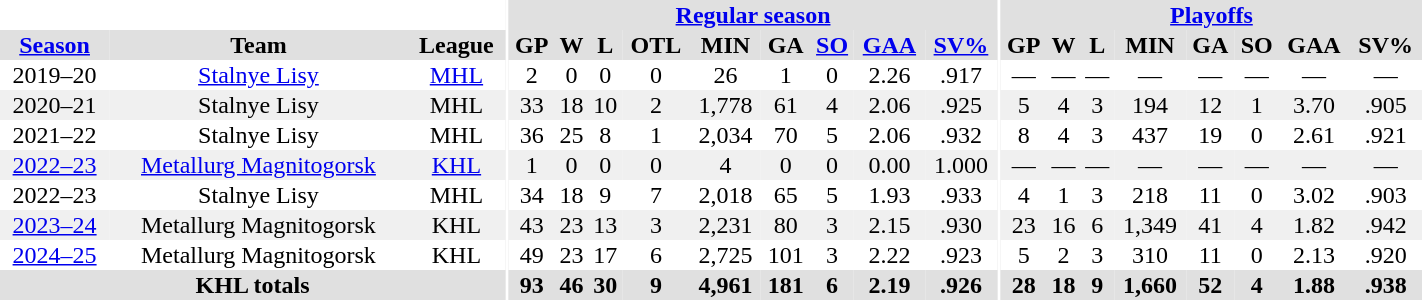<table border="0" cellpadding="1" cellspacing="0" ID="Table3" style="text-align:center; width:75%;">
<tr style="background:#e0e0e0;">
<th colspan="3" style="background:#fff;"></th>
<th rowspan="99" style="background:#fff;"></th>
<th colspan="9" style="background:#e0e0e0;"><a href='#'>Regular season</a></th>
<th rowspan="99" style="background:#fff;"></th>
<th colspan="8" style="background:#e0e0e0;"><a href='#'>Playoffs</a></th>
</tr>
<tr bgcolor="#e0e0e0">
<th><a href='#'>Season</a></th>
<th>Team</th>
<th>League</th>
<th>GP</th>
<th>W</th>
<th>L</th>
<th>OTL</th>
<th>MIN</th>
<th>GA</th>
<th><a href='#'>SO</a></th>
<th><a href='#'>GAA</a></th>
<th><a href='#'>SV%</a></th>
<th>GP</th>
<th>W</th>
<th>L</th>
<th>MIN</th>
<th>GA</th>
<th>SO</th>
<th>GAA</th>
<th>SV%</th>
</tr>
<tr>
<td>2019–20</td>
<td><a href='#'>Stalnye Lisy</a></td>
<td><a href='#'>MHL</a></td>
<td>2</td>
<td>0</td>
<td>0</td>
<td>0</td>
<td>26</td>
<td>1</td>
<td>0</td>
<td>2.26</td>
<td>.917</td>
<td>—</td>
<td>—</td>
<td>—</td>
<td>—</td>
<td>—</td>
<td>—</td>
<td>—</td>
<td>—</td>
</tr>
<tr bgcolor="f0f0f0">
<td>2020–21</td>
<td>Stalnye Lisy</td>
<td>MHL</td>
<td>33</td>
<td>18</td>
<td>10</td>
<td>2</td>
<td>1,778</td>
<td>61</td>
<td>4</td>
<td>2.06</td>
<td>.925</td>
<td>5</td>
<td>4</td>
<td>3</td>
<td>194</td>
<td>12</td>
<td>1</td>
<td>3.70</td>
<td>.905</td>
</tr>
<tr>
<td>2021–22</td>
<td>Stalnye Lisy</td>
<td>MHL</td>
<td>36</td>
<td>25</td>
<td>8</td>
<td>1</td>
<td>2,034</td>
<td>70</td>
<td>5</td>
<td>2.06</td>
<td>.932</td>
<td>8</td>
<td>4</td>
<td>3</td>
<td>437</td>
<td>19</td>
<td>0</td>
<td>2.61</td>
<td>.921</td>
</tr>
<tr bgcolor="f0f0f0">
<td><a href='#'>2022–23</a></td>
<td><a href='#'>Metallurg Magnitogorsk</a></td>
<td><a href='#'>KHL</a></td>
<td>1</td>
<td>0</td>
<td>0</td>
<td>0</td>
<td>4</td>
<td>0</td>
<td>0</td>
<td>0.00</td>
<td>1.000</td>
<td>—</td>
<td>—</td>
<td>—</td>
<td>—</td>
<td>—</td>
<td>—</td>
<td>—</td>
<td>—</td>
</tr>
<tr>
<td>2022–23</td>
<td>Stalnye Lisy</td>
<td>MHL</td>
<td>34</td>
<td>18</td>
<td>9</td>
<td>7</td>
<td>2,018</td>
<td>65</td>
<td>5</td>
<td>1.93</td>
<td>.933</td>
<td>4</td>
<td>1</td>
<td>3</td>
<td>218</td>
<td>11</td>
<td>0</td>
<td>3.02</td>
<td>.903</td>
</tr>
<tr bgcolor="f0f0f0">
<td><a href='#'>2023–24</a></td>
<td>Metallurg Magnitogorsk</td>
<td>KHL</td>
<td>43</td>
<td>23</td>
<td>13</td>
<td>3</td>
<td>2,231</td>
<td>80</td>
<td>3</td>
<td>2.15</td>
<td>.930</td>
<td>23</td>
<td>16</td>
<td>6</td>
<td>1,349</td>
<td>41</td>
<td>4</td>
<td>1.82</td>
<td>.942</td>
</tr>
<tr>
<td><a href='#'>2024–25</a></td>
<td>Metallurg Magnitogorsk</td>
<td>KHL</td>
<td>49</td>
<td>23</td>
<td>17</td>
<td>6</td>
<td>2,725</td>
<td>101</td>
<td>3</td>
<td>2.22</td>
<td>.923</td>
<td>5</td>
<td>2</td>
<td>3</td>
<td>310</td>
<td>11</td>
<td>0</td>
<td>2.13</td>
<td>.920</td>
</tr>
<tr bgcolor="e0e0e0">
<th colspan="3">KHL totals</th>
<th>93</th>
<th>46</th>
<th>30</th>
<th>9</th>
<th>4,961</th>
<th>181</th>
<th>6</th>
<th>2.19</th>
<th>.926</th>
<th>28</th>
<th>18</th>
<th>9</th>
<th>1,660</th>
<th>52</th>
<th>4</th>
<th>1.88</th>
<th>.938</th>
</tr>
</table>
